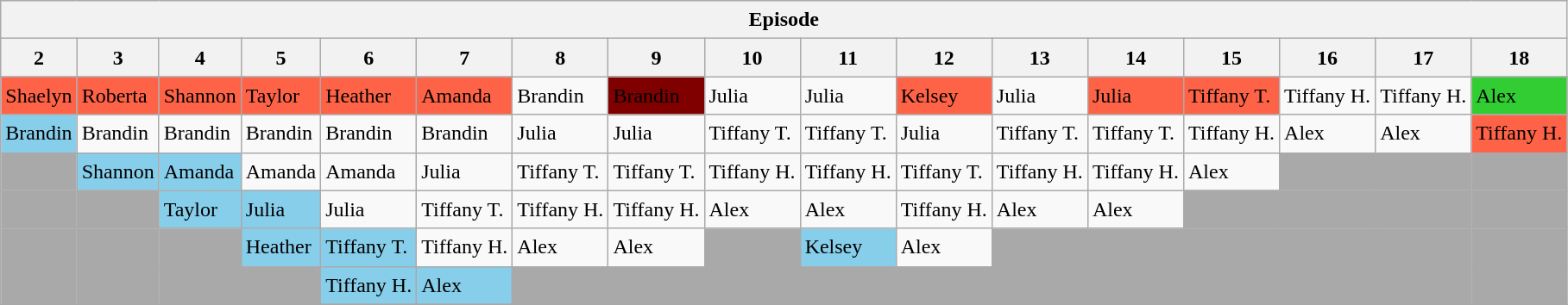<table class="wikitable" style="line-height:22px" style="text-align:center">
<tr>
<th colspan="17">Episode</th>
</tr>
<tr>
<th>2</th>
<th>3</th>
<th>4</th>
<th>5</th>
<th>6</th>
<th>7</th>
<th>8</th>
<th>9</th>
<th>10</th>
<th>11</th>
<th>12</th>
<th>13</th>
<th>14</th>
<th>15</th>
<th>16</th>
<th>17</th>
<th>18</th>
</tr>
<tr>
<td bgcolor="tomato">Shaelyn</td>
<td bgcolor="tomato">Roberta</td>
<td bgcolor="tomato">Shannon</td>
<td bgcolor="tomato">Taylor</td>
<td bgcolor="tomato">Heather</td>
<td bgcolor="tomato">Amanda</td>
<td>Brandin</td>
<td bgcolor="maroon"><span>Brandin</span></td>
<td>Julia</td>
<td>Julia</td>
<td bgcolor="tomato">Kelsey</td>
<td>Julia</td>
<td bgcolor="tomato">Julia</td>
<td bgcolor="tomato">Tiffany T.</td>
<td>Tiffany H.</td>
<td>Tiffany H.</td>
<td bgcolor="limegreen">Alex</td>
</tr>
<tr>
<td bgcolor="skyblue">Brandin</td>
<td>Brandin</td>
<td>Brandin</td>
<td>Brandin</td>
<td>Brandin</td>
<td>Brandin</td>
<td>Julia</td>
<td>Julia</td>
<td>Tiffany T.</td>
<td>Tiffany T.</td>
<td>Julia</td>
<td>Tiffany T.</td>
<td>Tiffany T.</td>
<td>Tiffany H.</td>
<td>Alex</td>
<td>Alex</td>
<td bgcolor="tomato">Tiffany H.</td>
</tr>
<tr>
<td bgcolor="darkgray"></td>
<td bgcolor="skyblue">Shannon</td>
<td bgcolor="skyblue">Amanda</td>
<td>Amanda</td>
<td>Amanda</td>
<td>Julia</td>
<td>Tiffany T.</td>
<td>Tiffany T.</td>
<td>Tiffany H.</td>
<td>Tiffany H.</td>
<td>Tiffany T.</td>
<td>Tiffany H.</td>
<td>Tiffany H.</td>
<td>Alex</td>
<td bgcolor="darkgray"></td>
<td bgcolor="darkgray"></td>
<td bgcolor="darkgray"></td>
</tr>
<tr>
<td bgcolor="darkgray"></td>
<td bgcolor="darkgray"></td>
<td bgcolor="skyblue">Taylor</td>
<td bgcolor="skyblue">Julia</td>
<td>Julia</td>
<td>Tiffany T.</td>
<td>Tiffany H.</td>
<td>Tiffany H.</td>
<td>Alex</td>
<td>Alex</td>
<td>Tiffany H.</td>
<td>Alex</td>
<td>Alex</td>
<td bgcolor="darkgray"></td>
<td bgcolor="darkgray"></td>
<td bgcolor="darkgray"></td>
<td bgcolor="darkgray"></td>
</tr>
<tr>
<td bgcolor="darkgray"></td>
<td bgcolor="darkgray"></td>
<td bgcolor="darkgray"></td>
<td bgcolor="skyblue">Heather</td>
<td bgcolor="skyblue">Tiffany T.</td>
<td>Tiffany H.</td>
<td>Alex</td>
<td>Alex</td>
<td bgcolor="darkgray"></td>
<td bgcolor="skyblue">Kelsey</td>
<td>Alex</td>
<td bgcolor="darkgray"></td>
<td bgcolor="darkgray"></td>
<td bgcolor="darkgray"></td>
<td bgcolor="darkgray"></td>
<td bgcolor="darkgray"></td>
<td bgcolor="darkgray"></td>
</tr>
<tr>
<td bgcolor="darkgray"></td>
<td bgcolor="darkgray"></td>
<td bgcolor="darkgray"></td>
<td bgcolor="darkgray"></td>
<td bgcolor="skyblue">Tiffany H.</td>
<td bgcolor="skyblue">Alex</td>
<td bgcolor="darkgray"></td>
<td bgcolor="darkgray"></td>
<td bgcolor="darkgray"></td>
<td bgcolor="darkgray"></td>
<td bgcolor="darkgray"></td>
<td bgcolor="darkgray"></td>
<td bgcolor="darkgray"></td>
<td bgcolor="darkgray"></td>
<td bgcolor="darkgray"></td>
<td bgcolor="darkgray"></td>
<td bgcolor="darkgray"></td>
</tr>
<tr>
</tr>
</table>
